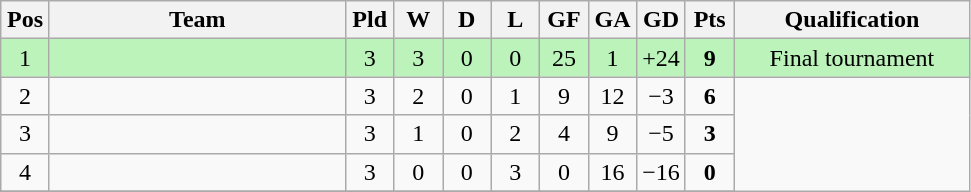<table class="wikitable" border="1" style="text-align: center;">
<tr>
<th width="25"><abbr>Pos</abbr></th>
<th width="190">Team</th>
<th width="25"><abbr>Pld</abbr></th>
<th width="25"><abbr>W</abbr></th>
<th width="25"><abbr>D</abbr></th>
<th width="25"><abbr>L</abbr></th>
<th width="25"><abbr>GF</abbr></th>
<th width="25"><abbr>GA</abbr></th>
<th width="25"><abbr>GD</abbr></th>
<th width="25"><abbr>Pts</abbr></th>
<th width="150">Qualification</th>
</tr>
<tr bgcolor = #BBF3BB>
<td>1</td>
<td align="left"></td>
<td>3</td>
<td>3</td>
<td>0</td>
<td>0</td>
<td>25</td>
<td>1</td>
<td>+24</td>
<td><strong>9</strong></td>
<td>Final tournament</td>
</tr>
<tr>
<td>2</td>
<td align="left"></td>
<td>3</td>
<td>2</td>
<td>0</td>
<td>1</td>
<td>9</td>
<td>12</td>
<td>−3</td>
<td><strong>6</strong></td>
</tr>
<tr>
<td>3</td>
<td align="left"></td>
<td>3</td>
<td>1</td>
<td>0</td>
<td>2</td>
<td>4</td>
<td>9</td>
<td>−5</td>
<td><strong>3</strong></td>
</tr>
<tr>
<td>4</td>
<td align="left"></td>
<td>3</td>
<td>0</td>
<td>0</td>
<td>3</td>
<td>0</td>
<td>16</td>
<td>−16</td>
<td><strong>0</strong></td>
</tr>
<tr>
</tr>
</table>
